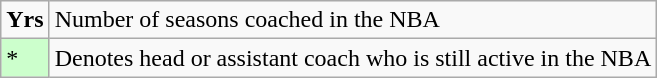<table class="wikitable">
<tr>
<td><strong>Yrs</strong></td>
<td colspan="6">Number of seasons coached in the NBA</td>
</tr>
<tr>
<td style="background-color:#CCFFCC">*</td>
<td colspan="6">Denotes head or assistant coach who is still active in the NBA</td>
</tr>
</table>
